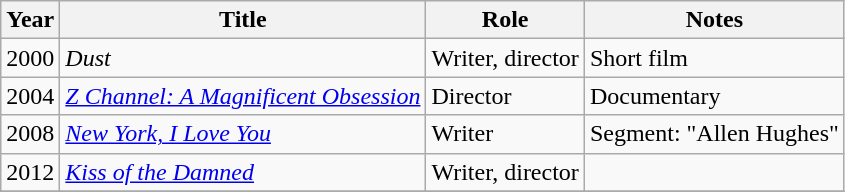<table class="wikitable sortable">
<tr>
<th>Year</th>
<th>Title</th>
<th>Role</th>
<th>Notes</th>
</tr>
<tr>
<td>2000</td>
<td><em>Dust</em></td>
<td>Writer, director</td>
<td>Short film</td>
</tr>
<tr>
<td>2004</td>
<td><em><a href='#'>Z Channel: A Magnificent Obsession</a></em></td>
<td>Director</td>
<td>Documentary</td>
</tr>
<tr>
<td>2008</td>
<td><em><a href='#'>New York, I Love You</a></em></td>
<td>Writer</td>
<td>Segment: "Allen Hughes"</td>
</tr>
<tr>
<td>2012</td>
<td><em><a href='#'>Kiss of the Damned</a></em></td>
<td>Writer, director</td>
<td></td>
</tr>
<tr>
</tr>
</table>
